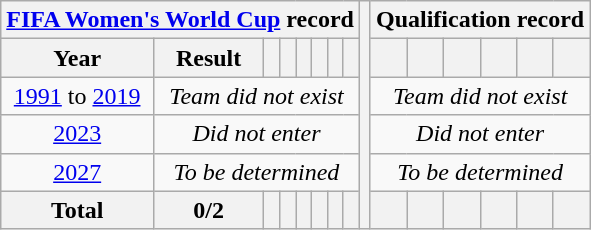<table class="wikitable" style="text-align: center;">
<tr>
<th colspan=8><a href='#'>FIFA Women's World Cup</a> record</th>
<th rowspan=100></th>
<th colspan=9>Qualification record</th>
</tr>
<tr>
<th>Year</th>
<th>Result<br></th>
<th></th>
<th></th>
<th></th>
<th></th>
<th></th>
<th><br></th>
<th></th>
<th></th>
<th></th>
<th></th>
<th></th>
<th></th>
</tr>
<tr>
<td> <a href='#'>1991</a> to  <a href='#'>2019</a></td>
<td colspan=7><em>Team did not exist</em></td>
<td colspan=6><em>Team did not exist</em></td>
</tr>
<tr>
<td> <a href='#'>2023</a></td>
<td colspan=7><em>Did not enter</em></td>
<td colspan=6><em>Did not enter</em></td>
</tr>
<tr>
<td> <a href='#'>2027</a></td>
<td colspan=7><em>To be determined</em></td>
<td colspan=6><em>To be determined</em></td>
</tr>
<tr>
<th>Total</th>
<th>0/2</th>
<th></th>
<th></th>
<th></th>
<th></th>
<th></th>
<th><br></th>
<th></th>
<th></th>
<th></th>
<th></th>
<th></th>
<th></th>
</tr>
</table>
